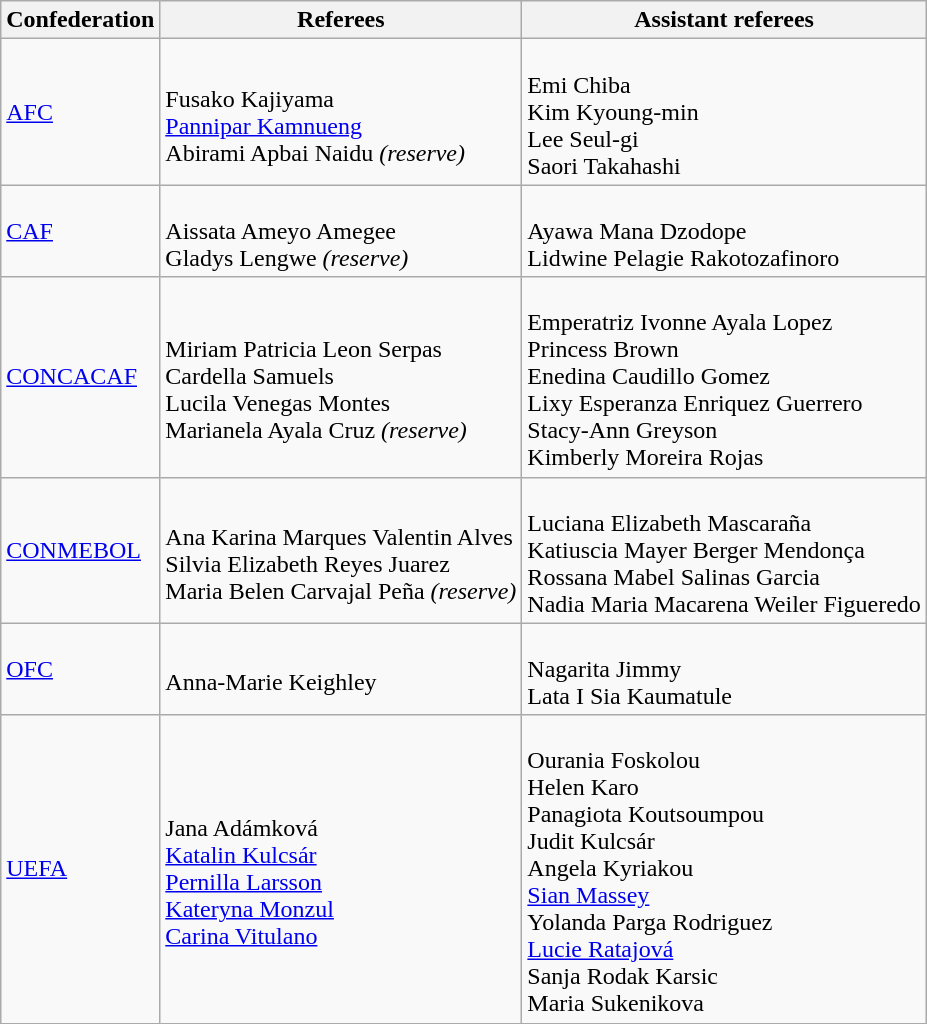<table class="wikitable">
<tr>
<th>Confederation</th>
<th>Referees</th>
<th>Assistant referees</th>
</tr>
<tr>
<td><a href='#'>AFC</a></td>
<td><br> Fusako Kajiyama<br>
 <a href='#'>Pannipar Kamnueng</a><br>
 Abirami Apbai Naidu <em>(reserve)</em></td>
<td><br> Emi Chiba<br>
 Kim Kyoung-min<br>
 Lee Seul-gi<br>
 Saori Takahashi</td>
</tr>
<tr>
<td><a href='#'>CAF</a></td>
<td><br> Aissata Ameyo Amegee<br>
 Gladys Lengwe <em>(reserve)</em></td>
<td><br> Ayawa Mana Dzodope<br>
 Lidwine Pelagie Rakotozafinoro</td>
</tr>
<tr>
<td><a href='#'>CONCACAF</a></td>
<td><br> Miriam Patricia Leon Serpas<br>
 Cardella Samuels<br>
 Lucila Venegas Montes<br>
 Marianela Ayala Cruz <em>(reserve)</em></td>
<td><br> Emperatriz Ivonne Ayala Lopez<br>
 Princess Brown<br>
 Enedina Caudillo Gomez<br>
 Lixy Esperanza Enriquez Guerrero<br>
 Stacy-Ann Greyson<br>
 Kimberly Moreira Rojas</td>
</tr>
<tr>
<td><a href='#'>CONMEBOL</a></td>
<td><br> Ana Karina Marques Valentin Alves<br>
 Silvia Elizabeth Reyes Juarez<br>
 Maria Belen Carvajal Peña <em>(reserve)</em></td>
<td><br> Luciana Elizabeth Mascaraña<br>
 Katiuscia Mayer Berger Mendonça<br>
 Rossana Mabel Salinas Garcia<br>
 Nadia Maria Macarena Weiler Figueredo</td>
</tr>
<tr>
<td><a href='#'>OFC</a></td>
<td><br> Anna-Marie Keighley</td>
<td><br> Nagarita Jimmy<br>
 Lata I Sia Kaumatule</td>
</tr>
<tr>
<td><a href='#'>UEFA</a></td>
<td><br> Jana Adámková <br>
 <a href='#'>Katalin Kulcsár</a><br>
 <a href='#'>Pernilla Larsson</a><br>
 <a href='#'>Kateryna Monzul</a><br>
 <a href='#'>Carina Vitulano</a></td>
<td><br> Ourania Foskolou<br>
 Helen Karo<br>
 Panagiota Koutsoumpou<br>
 Judit Kulcsár<br>
 Angela Kyriakou<br>
 <a href='#'>Sian Massey</a><br>
 Yolanda Parga Rodriguez<br>
 <a href='#'>Lucie Ratajová</a><br>
 Sanja Rodak Karsic<br>
 Maria Sukenikova</td>
</tr>
</table>
